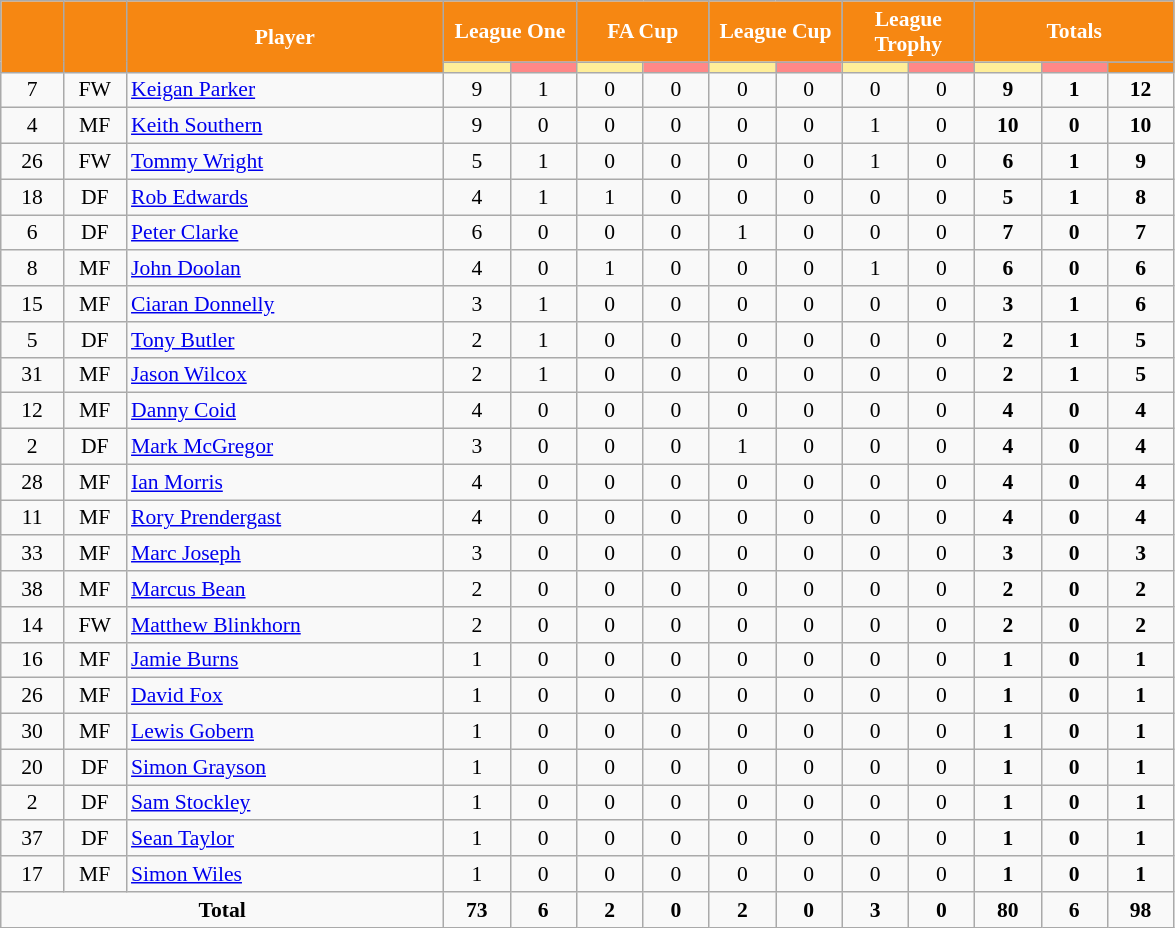<table class="wikitable sortable" style="text-align:center; font-size:90%;">
<tr>
<th rowspan="2" style="background-color:#F68712; color:#FFFFFF; width:35px;"></th>
<th rowspan="2" style="background-color:#F68712; color:#FFFFFF; width:35px;"></th>
<th rowspan="2" style="background-color:#F68712; color:#FFFFFF; width:205px;">Player</th>
<th colspan="2" style="background-color:#F68712; color:#FFFFFF; width:75px;">League One</th>
<th colspan="2" style="background-color:#F68712; color:#FFFFFF; width:75px;">FA Cup</th>
<th colspan="2" style="background-color:#F68712; color:#FFFFFF; width:75px;">League Cup</th>
<th colspan="2" style="background-color:#F68712; color:#FFFFFF; width:75px;">League Trophy</th>
<th colspan="3" style="background-color:#F68712; color:#FFFFFF; width:75px;">Totals</th>
</tr>
<tr>
<th width=37.5 style="background-color: #FFEE99"></th>
<th width=37.5 style="background-color: #FF8888"></th>
<th width=37.5 style="background-color: #FFEE99"></th>
<th width=37.5 style="background-color: #FF8888"></th>
<th width=37.5 style="background-color: #FFEE99"></th>
<th width=37.5 style="background-color: #FF8888"></th>
<th width=37.5 style="background-color: #FFEE99"></th>
<th width=37.5 style="background-color: #FF8888"></th>
<th width=37.5 style="background-color: #FFEE99"></th>
<th width=37.5 style="background-color: #FF8888"></th>
<th width=37.5 style="background-color:#F68712; color:#FFFFFF;"></th>
</tr>
<tr>
<td>7</td>
<td>FW</td>
<td align="left"> <a href='#'>Keigan Parker</a></td>
<td>9</td>
<td>1</td>
<td>0</td>
<td>0</td>
<td>0</td>
<td>0</td>
<td>0</td>
<td>0</td>
<td><strong>9</strong></td>
<td><strong>1</strong></td>
<td><strong>12</strong></td>
</tr>
<tr>
<td>4</td>
<td>MF</td>
<td align="left"> <a href='#'>Keith Southern</a></td>
<td>9</td>
<td>0</td>
<td>0</td>
<td>0</td>
<td>0</td>
<td>0</td>
<td>1</td>
<td>0</td>
<td><strong>10</strong></td>
<td><strong>0</strong></td>
<td><strong>10</strong></td>
</tr>
<tr>
<td>26</td>
<td>FW</td>
<td align="left"> <a href='#'>Tommy Wright</a></td>
<td>5</td>
<td>1</td>
<td>0</td>
<td>0</td>
<td>0</td>
<td>0</td>
<td>1</td>
<td>0</td>
<td><strong>6</strong></td>
<td><strong>1</strong></td>
<td><strong>9</strong></td>
</tr>
<tr>
<td>18</td>
<td>DF</td>
<td align="left"> <a href='#'>Rob Edwards</a></td>
<td>4</td>
<td>1</td>
<td>1</td>
<td>0</td>
<td>0</td>
<td>0</td>
<td>0</td>
<td>0</td>
<td><strong>5</strong></td>
<td><strong>1</strong></td>
<td><strong>8</strong></td>
</tr>
<tr>
<td>6</td>
<td>DF</td>
<td align="left"> <a href='#'>Peter Clarke</a></td>
<td>6</td>
<td>0</td>
<td>0</td>
<td>0</td>
<td>1</td>
<td>0</td>
<td>0</td>
<td>0</td>
<td><strong>7</strong></td>
<td><strong>0</strong></td>
<td><strong>7</strong></td>
</tr>
<tr>
<td>8</td>
<td>MF</td>
<td align="left"> <a href='#'>John Doolan</a></td>
<td>4</td>
<td>0</td>
<td>1</td>
<td>0</td>
<td>0</td>
<td>0</td>
<td>1</td>
<td>0</td>
<td><strong>6</strong></td>
<td><strong>0</strong></td>
<td><strong>6</strong></td>
</tr>
<tr>
<td>15</td>
<td>MF</td>
<td align="left"> <a href='#'>Ciaran Donnelly</a></td>
<td>3</td>
<td>1</td>
<td>0</td>
<td>0</td>
<td>0</td>
<td>0</td>
<td>0</td>
<td>0</td>
<td><strong>3</strong></td>
<td><strong>1</strong></td>
<td><strong>6</strong></td>
</tr>
<tr>
<td>5</td>
<td>DF</td>
<td align="left"> <a href='#'>Tony Butler</a></td>
<td>2</td>
<td>1</td>
<td>0</td>
<td>0</td>
<td>0</td>
<td>0</td>
<td>0</td>
<td>0</td>
<td><strong>2</strong></td>
<td><strong>1</strong></td>
<td><strong>5</strong></td>
</tr>
<tr>
<td>31</td>
<td>MF</td>
<td align="left"> <a href='#'>Jason Wilcox</a></td>
<td>2</td>
<td>1</td>
<td>0</td>
<td>0</td>
<td>0</td>
<td>0</td>
<td>0</td>
<td>0</td>
<td><strong>2</strong></td>
<td><strong>1</strong></td>
<td><strong>5</strong></td>
</tr>
<tr>
<td>12</td>
<td>MF</td>
<td align="left"> <a href='#'>Danny Coid</a></td>
<td>4</td>
<td>0</td>
<td>0</td>
<td>0</td>
<td>0</td>
<td>0</td>
<td>0</td>
<td>0</td>
<td><strong>4</strong></td>
<td><strong>0</strong></td>
<td><strong>4</strong></td>
</tr>
<tr>
<td>2</td>
<td>DF</td>
<td align="left"> <a href='#'>Mark McGregor</a></td>
<td>3</td>
<td>0</td>
<td>0</td>
<td>0</td>
<td>1</td>
<td>0</td>
<td>0</td>
<td>0</td>
<td><strong>4</strong></td>
<td><strong>0</strong></td>
<td><strong>4</strong></td>
</tr>
<tr>
<td>28</td>
<td>MF</td>
<td align="left"> <a href='#'>Ian Morris</a></td>
<td>4</td>
<td>0</td>
<td>0</td>
<td>0</td>
<td>0</td>
<td>0</td>
<td>0</td>
<td>0</td>
<td><strong>4</strong></td>
<td><strong>0</strong></td>
<td><strong>4</strong></td>
</tr>
<tr>
<td>11</td>
<td>MF</td>
<td align="left"> <a href='#'>Rory Prendergast</a></td>
<td>4</td>
<td>0</td>
<td>0</td>
<td>0</td>
<td>0</td>
<td>0</td>
<td>0</td>
<td>0</td>
<td><strong>4</strong></td>
<td><strong>0</strong></td>
<td><strong>4</strong></td>
</tr>
<tr>
<td>33</td>
<td>MF</td>
<td align="left"> <a href='#'>Marc Joseph</a></td>
<td>3</td>
<td>0</td>
<td>0</td>
<td>0</td>
<td>0</td>
<td>0</td>
<td>0</td>
<td>0</td>
<td><strong>3</strong></td>
<td><strong>0</strong></td>
<td><strong>3</strong></td>
</tr>
<tr>
<td>38</td>
<td>MF</td>
<td align="left"> <a href='#'>Marcus Bean</a></td>
<td>2</td>
<td>0</td>
<td>0</td>
<td>0</td>
<td>0</td>
<td>0</td>
<td>0</td>
<td>0</td>
<td><strong>2</strong></td>
<td><strong>0</strong></td>
<td><strong>2</strong></td>
</tr>
<tr>
<td>14</td>
<td>FW</td>
<td align="left"> <a href='#'>Matthew Blinkhorn</a></td>
<td>2</td>
<td>0</td>
<td>0</td>
<td>0</td>
<td>0</td>
<td>0</td>
<td>0</td>
<td>0</td>
<td><strong>2</strong></td>
<td><strong>0</strong></td>
<td><strong>2</strong></td>
</tr>
<tr>
<td>16</td>
<td>MF</td>
<td align="left"> <a href='#'>Jamie Burns</a></td>
<td>1</td>
<td>0</td>
<td>0</td>
<td>0</td>
<td>0</td>
<td>0</td>
<td>0</td>
<td>0</td>
<td><strong>1</strong></td>
<td><strong>0</strong></td>
<td><strong>1</strong></td>
</tr>
<tr>
<td>26</td>
<td>MF</td>
<td align="left"> <a href='#'>David Fox</a></td>
<td>1</td>
<td>0</td>
<td>0</td>
<td>0</td>
<td>0</td>
<td>0</td>
<td>0</td>
<td>0</td>
<td><strong>1</strong></td>
<td><strong>0</strong></td>
<td><strong>1</strong></td>
</tr>
<tr>
<td>30</td>
<td>MF</td>
<td align="left"> <a href='#'>Lewis Gobern</a></td>
<td>1</td>
<td>0</td>
<td>0</td>
<td>0</td>
<td>0</td>
<td>0</td>
<td>0</td>
<td>0</td>
<td><strong>1</strong></td>
<td><strong>0</strong></td>
<td><strong>1</strong></td>
</tr>
<tr>
<td>20</td>
<td>DF</td>
<td align="left"> <a href='#'>Simon Grayson</a></td>
<td>1</td>
<td>0</td>
<td>0</td>
<td>0</td>
<td>0</td>
<td>0</td>
<td>0</td>
<td>0</td>
<td><strong>1</strong></td>
<td><strong>0</strong></td>
<td><strong>1</strong></td>
</tr>
<tr>
<td>2</td>
<td>DF</td>
<td align="left"> <a href='#'>Sam Stockley</a></td>
<td>1</td>
<td>0</td>
<td>0</td>
<td>0</td>
<td>0</td>
<td>0</td>
<td>0</td>
<td>0</td>
<td><strong>1</strong></td>
<td><strong>0</strong></td>
<td><strong>1</strong></td>
</tr>
<tr>
<td>37</td>
<td>DF</td>
<td align="left"> <a href='#'>Sean Taylor</a></td>
<td>1</td>
<td>0</td>
<td>0</td>
<td>0</td>
<td>0</td>
<td>0</td>
<td>0</td>
<td>0</td>
<td><strong>1</strong></td>
<td><strong>0</strong></td>
<td><strong>1</strong></td>
</tr>
<tr>
<td>17</td>
<td>MF</td>
<td align="left"> <a href='#'>Simon Wiles</a></td>
<td>1</td>
<td>0</td>
<td>0</td>
<td>0</td>
<td>0</td>
<td>0</td>
<td>0</td>
<td>0</td>
<td><strong>1</strong></td>
<td><strong>0</strong></td>
<td><strong>1</strong></td>
</tr>
<tr class="sortbottom">
<td colspan="3"><strong>Total</strong></td>
<td><strong>73</strong></td>
<td><strong>6</strong></td>
<td><strong>2</strong></td>
<td><strong>0</strong></td>
<td><strong>2</strong></td>
<td><strong>0</strong></td>
<td><strong>3</strong></td>
<td><strong>0</strong></td>
<td><strong>80</strong></td>
<td><strong>6</strong></td>
<td><strong>98</strong></td>
</tr>
</table>
